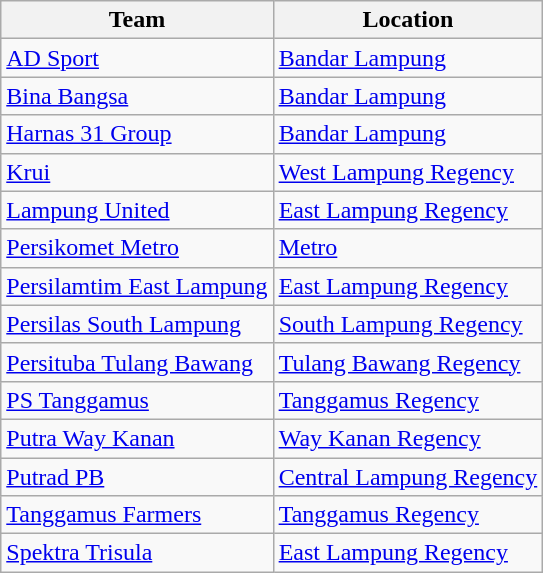<table class="wikitable sortable">
<tr>
<th>Team</th>
<th>Location</th>
</tr>
<tr>
<td><a href='#'>AD Sport</a></td>
<td><a href='#'>Bandar Lampung</a></td>
</tr>
<tr>
<td><a href='#'>Bina Bangsa</a></td>
<td><a href='#'>Bandar Lampung</a></td>
</tr>
<tr>
<td><a href='#'>Harnas 31 Group</a></td>
<td><a href='#'>Bandar Lampung</a></td>
</tr>
<tr>
<td><a href='#'>Krui</a></td>
<td><a href='#'>West Lampung Regency</a></td>
</tr>
<tr>
<td><a href='#'>Lampung United</a></td>
<td><a href='#'>East Lampung Regency</a></td>
</tr>
<tr>
<td><a href='#'>Persikomet Metro</a></td>
<td><a href='#'>Metro</a></td>
</tr>
<tr>
<td><a href='#'>Persilamtim East Lampung</a></td>
<td><a href='#'>East Lampung Regency</a></td>
</tr>
<tr>
<td><a href='#'>Persilas South Lampung</a></td>
<td><a href='#'>South Lampung Regency</a></td>
</tr>
<tr>
<td><a href='#'>Persituba Tulang Bawang</a></td>
<td><a href='#'>Tulang Bawang Regency</a></td>
</tr>
<tr>
<td><a href='#'>PS Tanggamus</a></td>
<td><a href='#'>Tanggamus Regency</a></td>
</tr>
<tr>
<td><a href='#'>Putra Way Kanan</a></td>
<td><a href='#'>Way Kanan Regency</a></td>
</tr>
<tr>
<td><a href='#'>Putrad PB</a></td>
<td><a href='#'>Central Lampung Regency</a></td>
</tr>
<tr>
<td><a href='#'>Tanggamus Farmers</a></td>
<td><a href='#'>Tanggamus Regency</a></td>
</tr>
<tr>
<td><a href='#'>Spektra Trisula</a></td>
<td><a href='#'>East Lampung Regency</a></td>
</tr>
</table>
